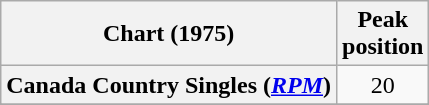<table class="wikitable sortable plainrowheaders" style="text-align:center">
<tr>
<th scope="col">Chart (1975)</th>
<th scope="col">Peak<br> position</th>
</tr>
<tr>
<th scope="row">Canada Country Singles (<em><a href='#'>RPM</a></em>)</th>
<td align="center">20</td>
</tr>
<tr>
</tr>
<tr>
</tr>
</table>
